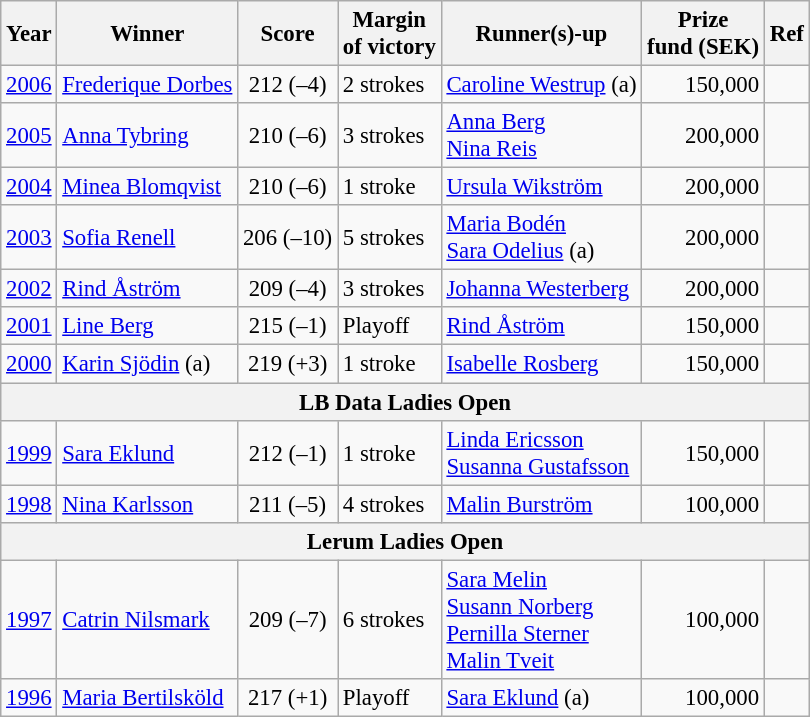<table class=wikitable style="font-size:95%">
<tr>
<th>Year</th>
<th>Winner</th>
<th>Score</th>
<th>Margin<br>of victory</th>
<th>Runner(s)-up</th>
<th>Prize<br>fund (SEK)</th>
<th>Ref</th>
</tr>
<tr>
<td><a href='#'>2006</a></td>
<td> <a href='#'>Frederique Dorbes</a></td>
<td align=center>212 (–4)</td>
<td>2 strokes</td>
<td> <a href='#'>Caroline Westrup</a> (a)</td>
<td align=right>150,000</td>
<td></td>
</tr>
<tr>
<td><a href='#'>2005</a></td>
<td> <a href='#'>Anna Tybring</a></td>
<td align=center>210 (–6)</td>
<td>3 strokes</td>
<td> <a href='#'>Anna Berg</a><br> <a href='#'>Nina Reis</a></td>
<td align=right>200,000</td>
<td></td>
</tr>
<tr>
<td><a href='#'>2004</a></td>
<td> <a href='#'>Minea Blomqvist</a></td>
<td align=center>210 (–6)</td>
<td>1 stroke</td>
<td> <a href='#'>Ursula Wikström</a></td>
<td align=right>200,000</td>
<td></td>
</tr>
<tr>
<td><a href='#'>2003</a></td>
<td> <a href='#'>Sofia Renell</a></td>
<td align=center>206 (–10)</td>
<td>5 strokes</td>
<td> <a href='#'>Maria Bodén</a><br> <a href='#'>Sara Odelius</a> (a)</td>
<td align=right>200,000</td>
<td></td>
</tr>
<tr>
<td><a href='#'>2002</a></td>
<td> <a href='#'>Rind Åström</a></td>
<td align=center>209 (–4)</td>
<td>3 strokes</td>
<td> <a href='#'>Johanna Westerberg</a></td>
<td align=right>200,000</td>
<td></td>
</tr>
<tr>
<td><a href='#'>2001</a></td>
<td> <a href='#'>Line Berg</a></td>
<td align=center>215 (–1)</td>
<td>Playoff</td>
<td> <a href='#'>Rind Åström</a></td>
<td align=right>150,000</td>
<td></td>
</tr>
<tr>
<td><a href='#'>2000</a></td>
<td> <a href='#'>Karin Sjödin</a> (a)</td>
<td align=center>219 (+3)</td>
<td>1 stroke</td>
<td> <a href='#'>Isabelle Rosberg</a></td>
<td align=right>150,000</td>
<td></td>
</tr>
<tr>
<th colspan=7>LB Data Ladies Open</th>
</tr>
<tr>
<td><a href='#'>1999</a></td>
<td> <a href='#'>Sara Eklund</a></td>
<td align=center>212 (–1)</td>
<td>1 stroke</td>
<td> <a href='#'>Linda Ericsson</a><br> <a href='#'>Susanna Gustafsson</a></td>
<td align=right>150,000</td>
<td></td>
</tr>
<tr>
<td><a href='#'>1998</a></td>
<td> <a href='#'>Nina Karlsson</a></td>
<td align=center>211 (–5)</td>
<td>4 strokes</td>
<td> <a href='#'>Malin Burström</a></td>
<td align=right>100,000</td>
<td></td>
</tr>
<tr>
<th colspan=7>Lerum Ladies Open</th>
</tr>
<tr>
<td><a href='#'>1997</a></td>
<td> <a href='#'>Catrin Nilsmark</a></td>
<td align=center>209 (–7)</td>
<td>6 strokes</td>
<td> <a href='#'>Sara Melin</a><br> <a href='#'>Susann Norberg</a><br> <a href='#'>Pernilla Sterner</a><br> <a href='#'>Malin Tveit</a></td>
<td align=right>100,000</td>
<td></td>
</tr>
<tr>
<td><a href='#'>1996</a></td>
<td> <a href='#'>Maria Bertilsköld</a></td>
<td align=center>217 (+1)</td>
<td>Playoff</td>
<td> <a href='#'>Sara Eklund</a> (a)</td>
<td align=right>100,000</td>
<td></td>
</tr>
</table>
